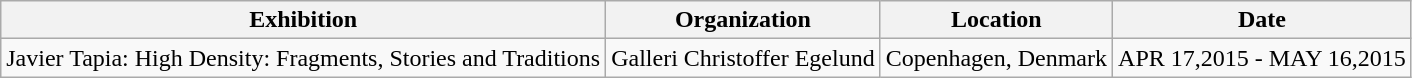<table class="wikitable sortable">
<tr>
<th>Exhibition</th>
<th>Organization</th>
<th>Location</th>
<th>Date</th>
</tr>
<tr>
<td>Javier Tapia: High Density: Fragments, Stories and Traditions</td>
<td>Galleri Christoffer Egelund</td>
<td>Copenhagen, Denmark</td>
<td>APR 17,2015 - MAY 16,2015</td>
</tr>
</table>
